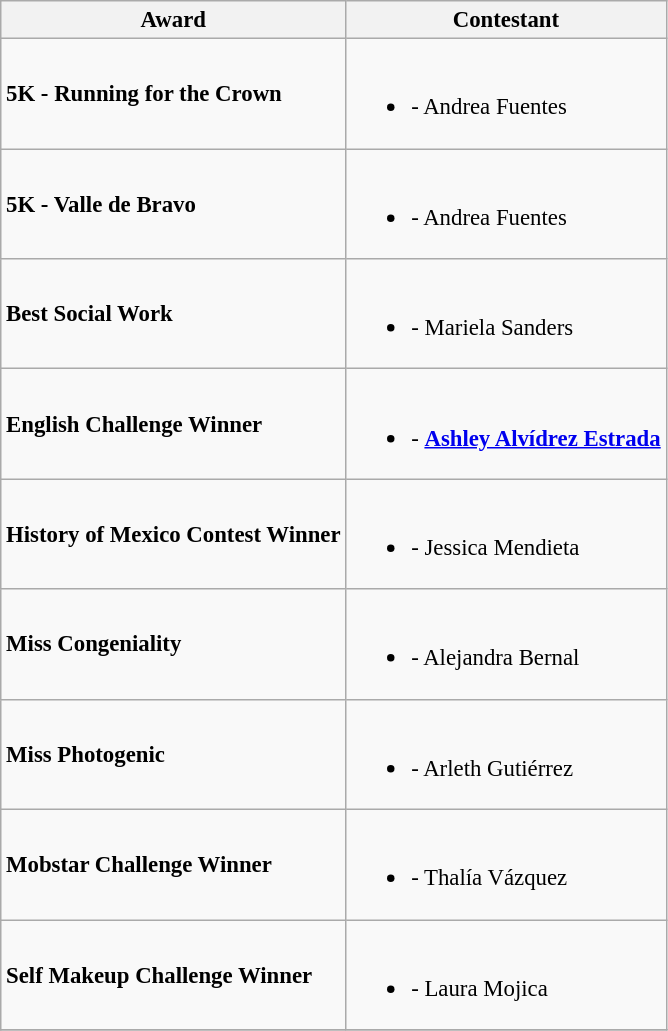<table class="wikitable unsortable" style="font-size:95%;">
<tr>
<th>Award</th>
<th>Contestant</th>
</tr>
<tr>
<td><strong>5K - Running for the Crown</strong></td>
<td><br><ul><li><strong></strong> - Andrea Fuentes</li></ul></td>
</tr>
<tr>
<td><strong>5K - Valle de Bravo</strong></td>
<td><br><ul><li><strong></strong> - Andrea Fuentes</li></ul></td>
</tr>
<tr>
<td><strong>Best Social Work</strong></td>
<td><br><ul><li><strong></strong> - Mariela Sanders</li></ul></td>
</tr>
<tr>
<td><strong>English Challenge Winner</strong></td>
<td><br><ul><li><strong></strong> - <strong><a href='#'>Ashley Alvídrez Estrada</a></strong></li></ul></td>
</tr>
<tr>
<td><strong>History of Mexico Contest Winner</strong></td>
<td><br><ul><li><strong></strong> - Jessica Mendieta</li></ul></td>
</tr>
<tr>
<td><strong>Miss Congeniality</strong></td>
<td><br><ul><li><strong></strong> - Alejandra Bernal</li></ul></td>
</tr>
<tr>
<td><strong>Miss Photogenic</strong></td>
<td><br><ul><li><strong></strong> - Arleth Gutiérrez</li></ul></td>
</tr>
<tr>
<td><strong>Mobstar Challenge Winner</strong></td>
<td><br><ul><li><strong></strong> - Thalía Vázquez</li></ul></td>
</tr>
<tr>
<td><strong>Self Makeup Challenge Winner</strong></td>
<td><br><ul><li><strong></strong> - Laura Mojica</li></ul></td>
</tr>
<tr>
</tr>
</table>
